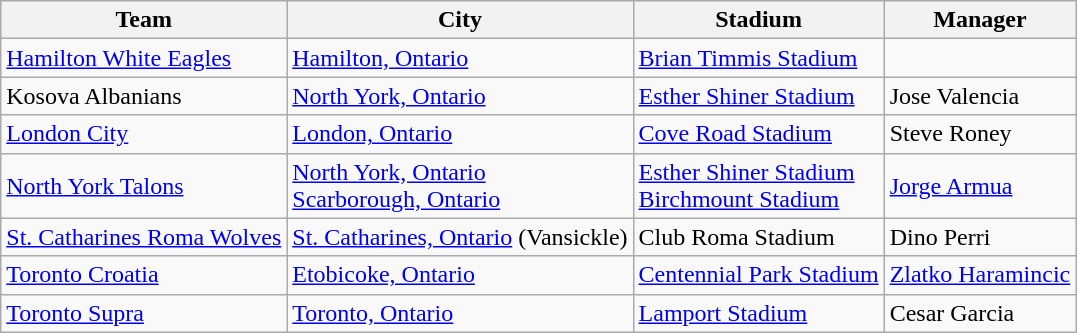<table class="wikitable sortable">
<tr>
<th>Team</th>
<th>City</th>
<th>Stadium</th>
<th>Manager</th>
</tr>
<tr>
<td><a href='#'>Hamilton White Eagles</a></td>
<td><a href='#'>Hamilton, Ontario</a></td>
<td><a href='#'>Brian Timmis Stadium</a></td>
<td></td>
</tr>
<tr>
<td>Kosova Albanians</td>
<td><a href='#'>North York, Ontario</a></td>
<td><a href='#'>Esther Shiner Stadium</a></td>
<td>Jose Valencia</td>
</tr>
<tr>
<td><a href='#'>London City</a></td>
<td><a href='#'>London, Ontario</a></td>
<td><a href='#'>Cove Road Stadium</a></td>
<td>Steve Roney</td>
</tr>
<tr>
<td><a href='#'>North York Talons</a></td>
<td><a href='#'>North York, Ontario</a><br><a href='#'>Scarborough, Ontario</a></td>
<td><a href='#'>Esther Shiner Stadium</a><br><a href='#'>Birchmount Stadium</a></td>
<td><a href='#'>Jorge Armua</a></td>
</tr>
<tr>
<td><a href='#'>St. Catharines Roma Wolves</a></td>
<td><a href='#'>St. Catharines, Ontario</a> (Vansickle)</td>
<td>Club Roma Stadium</td>
<td>Dino Perri</td>
</tr>
<tr>
<td><a href='#'>Toronto Croatia</a></td>
<td><a href='#'>Etobicoke, Ontario</a></td>
<td><a href='#'>Centennial Park Stadium</a></td>
<td><a href='#'>Zlatko Haramincic</a></td>
</tr>
<tr>
<td><a href='#'>Toronto Supra</a></td>
<td><a href='#'>Toronto, Ontario</a></td>
<td><a href='#'>Lamport Stadium</a></td>
<td>Cesar Garcia</td>
</tr>
</table>
